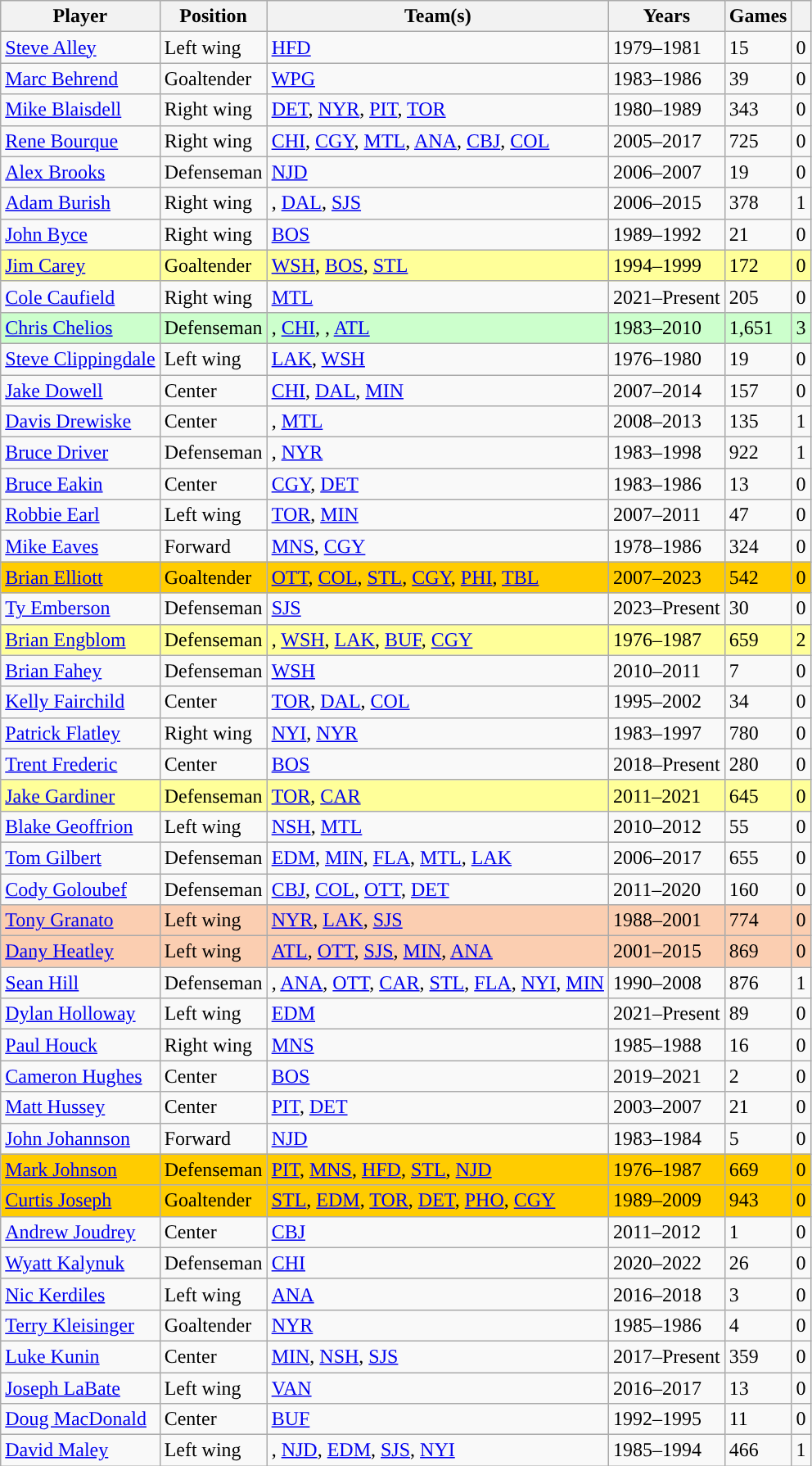<table class="wikitable sortable">
<tr>
<th>Player</th>
<th>Position</th>
<th>Team(s)</th>
<th>Years</th>
<th>Games</th>
<th><a href='#'></a></th>
</tr>
<tr>
<td><a href='#'>Steve Alley</a></td>
<td>Left wing</td>
<td><a href='#'>HFD</a></td>
<td>1979–1981</td>
<td>15</td>
<td>0</td>
</tr>
<tr>
<td><a href='#'>Marc Behrend</a></td>
<td>Goaltender</td>
<td><a href='#'>WPG</a></td>
<td>1983–1986</td>
<td>39</td>
<td>0</td>
</tr>
<tr>
<td><a href='#'>Mike Blaisdell</a></td>
<td>Right wing</td>
<td><a href='#'>DET</a>, <a href='#'>NYR</a>, <a href='#'>PIT</a>, <a href='#'>TOR</a></td>
<td>1980–1989</td>
<td>343</td>
<td>0</td>
</tr>
<tr>
<td><a href='#'>Rene Bourque</a></td>
<td>Right wing</td>
<td><a href='#'>CHI</a>, <a href='#'>CGY</a>, <a href='#'>MTL</a>, <a href='#'>ANA</a>, <a href='#'>CBJ</a>, <a href='#'>COL</a></td>
<td>2005–2017</td>
<td>725</td>
<td>0</td>
</tr>
<tr>
<td><a href='#'>Alex Brooks</a></td>
<td>Defenseman</td>
<td><a href='#'>NJD</a></td>
<td>2006–2007</td>
<td>19</td>
<td>0</td>
</tr>
<tr>
<td><a href='#'>Adam Burish</a></td>
<td>Right wing</td>
<td><span><strong></strong></span>, <a href='#'>DAL</a>, <a href='#'>SJS</a></td>
<td>2006–2015</td>
<td>378</td>
<td>1</td>
</tr>
<tr>
<td><a href='#'>John Byce</a></td>
<td>Right wing</td>
<td><a href='#'>BOS</a></td>
<td>1989–1992</td>
<td>21</td>
<td>0</td>
</tr>
<tr style="background:#ff9;">
<td><a href='#'>Jim Carey</a></td>
<td>Goaltender</td>
<td><a href='#'>WSH</a>, <a href='#'>BOS</a>, <a href='#'>STL</a></td>
<td>1994–1999</td>
<td>172</td>
<td>0</td>
</tr>
<tr>
<td><a href='#'>Cole Caufield</a></td>
<td>Right wing</td>
<td><a href='#'>MTL</a></td>
<td>2021–Present</td>
<td>205</td>
<td>0</td>
</tr>
<tr style="background:#cfc;">
<td><a href='#'>Chris Chelios</a></td>
<td>Defenseman</td>
<td><span><strong></strong></span>, <a href='#'>CHI</a>, <span><strong></strong></span>, <a href='#'>ATL</a></td>
<td>1983–2010</td>
<td>1,651</td>
<td>3</td>
</tr>
<tr>
<td><a href='#'>Steve Clippingdale</a></td>
<td>Left wing</td>
<td><a href='#'>LAK</a>, <a href='#'>WSH</a></td>
<td>1976–1980</td>
<td>19</td>
<td>0</td>
</tr>
<tr>
<td><a href='#'>Jake Dowell</a></td>
<td>Center</td>
<td><a href='#'>CHI</a>, <a href='#'>DAL</a>, <a href='#'>MIN</a></td>
<td>2007–2014</td>
<td>157</td>
<td>0</td>
</tr>
<tr>
<td><a href='#'>Davis Drewiske</a></td>
<td>Center</td>
<td><span><strong></strong></span>, <a href='#'>MTL</a></td>
<td>2008–2013</td>
<td>135</td>
<td>1</td>
</tr>
<tr>
<td><a href='#'>Bruce Driver</a></td>
<td>Defenseman</td>
<td><span><strong></strong></span>, <a href='#'>NYR</a></td>
<td>1983–1998</td>
<td>922</td>
<td>1</td>
</tr>
<tr>
<td><a href='#'>Bruce Eakin</a></td>
<td>Center</td>
<td><a href='#'>CGY</a>, <a href='#'>DET</a></td>
<td>1983–1986</td>
<td>13</td>
<td>0</td>
</tr>
<tr>
<td><a href='#'>Robbie Earl</a></td>
<td>Left wing</td>
<td><a href='#'>TOR</a>, <a href='#'>MIN</a></td>
<td>2007–2011</td>
<td>47</td>
<td>0</td>
</tr>
<tr>
<td><a href='#'>Mike Eaves</a></td>
<td>Forward</td>
<td><a href='#'>MNS</a>, <a href='#'>CGY</a></td>
<td>1978–1986</td>
<td>324</td>
<td>0</td>
</tr>
<tr style="background:#fc0;">
<td><a href='#'>Brian Elliott</a></td>
<td>Goaltender</td>
<td><a href='#'>OTT</a>, <a href='#'>COL</a>, <a href='#'>STL</a>, <a href='#'>CGY</a>, <a href='#'>PHI</a>, <a href='#'>TBL</a></td>
<td>2007–2023</td>
<td>542</td>
<td>0</td>
</tr>
<tr>
<td><a href='#'>Ty Emberson</a></td>
<td>Defenseman</td>
<td><a href='#'>SJS</a></td>
<td>2023–Present</td>
<td>30</td>
<td>0</td>
</tr>
<tr style="background:#ff9;">
<td><a href='#'>Brian Engblom</a></td>
<td>Defenseman</td>
<td><span><strong></strong></span>, <a href='#'>WSH</a>, <a href='#'>LAK</a>, <a href='#'>BUF</a>, <a href='#'>CGY</a></td>
<td>1976–1987</td>
<td>659</td>
<td>2</td>
</tr>
<tr>
<td><a href='#'>Brian Fahey</a></td>
<td>Defenseman</td>
<td><a href='#'>WSH</a></td>
<td>2010–2011</td>
<td>7</td>
<td>0</td>
</tr>
<tr>
<td><a href='#'>Kelly Fairchild</a></td>
<td>Center</td>
<td><a href='#'>TOR</a>, <a href='#'>DAL</a>, <a href='#'>COL</a></td>
<td>1995–2002</td>
<td>34</td>
<td>0</td>
</tr>
<tr>
<td><a href='#'>Patrick Flatley</a></td>
<td>Right wing</td>
<td><a href='#'>NYI</a>, <a href='#'>NYR</a></td>
<td>1983–1997</td>
<td>780</td>
<td>0</td>
</tr>
<tr>
<td><a href='#'>Trent Frederic</a></td>
<td>Center</td>
<td><a href='#'>BOS</a></td>
<td>2018–Present</td>
<td>280</td>
<td>0</td>
</tr>
<tr style="background:#ff9;">
<td><a href='#'>Jake Gardiner</a></td>
<td>Defenseman</td>
<td><a href='#'>TOR</a>, <a href='#'>CAR</a></td>
<td>2011–2021</td>
<td>645</td>
<td>0</td>
</tr>
<tr>
<td><a href='#'>Blake Geoffrion</a></td>
<td>Left wing</td>
<td><a href='#'>NSH</a>, <a href='#'>MTL</a></td>
<td>2010–2012</td>
<td>55</td>
<td>0</td>
</tr>
<tr>
<td><a href='#'>Tom Gilbert</a></td>
<td>Defenseman</td>
<td><a href='#'>EDM</a>, <a href='#'>MIN</a>, <a href='#'>FLA</a>, <a href='#'>MTL</a>, <a href='#'>LAK</a></td>
<td>2006–2017</td>
<td>655</td>
<td>0</td>
</tr>
<tr>
<td><a href='#'>Cody Goloubef</a></td>
<td>Defenseman</td>
<td><a href='#'>CBJ</a>, <a href='#'>COL</a>, <a href='#'>OTT</a>, <a href='#'>DET</a></td>
<td>2011–2020</td>
<td>160</td>
<td>0</td>
</tr>
<tr style="background:#fbceb1;">
<td><a href='#'>Tony Granato</a></td>
<td>Left wing</td>
<td><a href='#'>NYR</a>, <a href='#'>LAK</a>, <a href='#'>SJS</a></td>
<td>1988–2001</td>
<td>774</td>
<td>0</td>
</tr>
<tr style="background:#fbceb1;">
<td><a href='#'>Dany Heatley</a></td>
<td>Left wing</td>
<td><a href='#'>ATL</a>, <a href='#'>OTT</a>, <a href='#'>SJS</a>, <a href='#'>MIN</a>, <a href='#'>ANA</a></td>
<td>2001–2015</td>
<td>869</td>
<td>0</td>
</tr>
<tr>
<td><a href='#'>Sean Hill</a></td>
<td>Defenseman</td>
<td><span><strong></strong></span>, <a href='#'>ANA</a>, <a href='#'>OTT</a>, <a href='#'>CAR</a>, <a href='#'>STL</a>, <a href='#'>FLA</a>, <a href='#'>NYI</a>, <a href='#'>MIN</a></td>
<td>1990–2008</td>
<td>876</td>
<td>1</td>
</tr>
<tr>
<td><a href='#'>Dylan Holloway</a></td>
<td>Left wing</td>
<td><a href='#'>EDM</a></td>
<td>2021–Present</td>
<td>89</td>
<td>0</td>
</tr>
<tr>
<td><a href='#'>Paul Houck</a></td>
<td>Right wing</td>
<td><a href='#'>MNS</a></td>
<td>1985–1988</td>
<td>16</td>
<td>0</td>
</tr>
<tr>
<td><a href='#'>Cameron Hughes</a></td>
<td>Center</td>
<td><a href='#'>BOS</a></td>
<td>2019–2021</td>
<td>2</td>
<td>0</td>
</tr>
<tr>
<td><a href='#'>Matt Hussey</a></td>
<td>Center</td>
<td><a href='#'>PIT</a>, <a href='#'>DET</a></td>
<td>2003–2007</td>
<td>21</td>
<td>0</td>
</tr>
<tr>
<td><a href='#'>John Johannson</a></td>
<td>Forward</td>
<td><a href='#'>NJD</a></td>
<td>1983–1984</td>
<td>5</td>
<td>0</td>
</tr>
<tr style="background:#fc0;">
<td><a href='#'>Mark Johnson</a></td>
<td>Defenseman</td>
<td><a href='#'>PIT</a>, <a href='#'>MNS</a>, <a href='#'>HFD</a>, <a href='#'>STL</a>, <a href='#'>NJD</a></td>
<td>1976–1987</td>
<td>669</td>
<td>0</td>
</tr>
<tr style="background:#fc0;">
<td><a href='#'>Curtis Joseph</a></td>
<td>Goaltender</td>
<td><a href='#'>STL</a>, <a href='#'>EDM</a>, <a href='#'>TOR</a>, <a href='#'>DET</a>, <a href='#'>PHO</a>, <a href='#'>CGY</a></td>
<td>1989–2009</td>
<td>943</td>
<td>0</td>
</tr>
<tr>
<td><a href='#'>Andrew Joudrey</a></td>
<td>Center</td>
<td><a href='#'>CBJ</a></td>
<td>2011–2012</td>
<td>1</td>
<td>0</td>
</tr>
<tr>
<td><a href='#'>Wyatt Kalynuk</a></td>
<td>Defenseman</td>
<td><a href='#'>CHI</a></td>
<td>2020–2022</td>
<td>26</td>
<td>0</td>
</tr>
<tr>
<td><a href='#'>Nic Kerdiles</a></td>
<td>Left wing</td>
<td><a href='#'>ANA</a></td>
<td>2016–2018</td>
<td>3</td>
<td>0</td>
</tr>
<tr>
<td><a href='#'>Terry Kleisinger</a></td>
<td>Goaltender</td>
<td><a href='#'>NYR</a></td>
<td>1985–1986</td>
<td>4</td>
<td>0</td>
</tr>
<tr>
<td><a href='#'>Luke Kunin</a></td>
<td>Center</td>
<td><a href='#'>MIN</a>, <a href='#'>NSH</a>, <a href='#'>SJS</a></td>
<td>2017–Present</td>
<td>359</td>
<td>0</td>
</tr>
<tr>
<td><a href='#'>Joseph LaBate</a></td>
<td>Left wing</td>
<td><a href='#'>VAN</a></td>
<td>2016–2017</td>
<td>13</td>
<td>0</td>
</tr>
<tr>
<td><a href='#'>Doug MacDonald</a></td>
<td>Center</td>
<td><a href='#'>BUF</a></td>
<td>1992–1995</td>
<td>11</td>
<td>0</td>
</tr>
<tr>
<td><a href='#'>David Maley</a></td>
<td>Left wing</td>
<td><span><strong></strong></span>, <a href='#'>NJD</a>, <a href='#'>EDM</a>, <a href='#'>SJS</a>, <a href='#'>NYI</a></td>
<td>1985–1994</td>
<td>466</td>
<td>1</td>
</tr>
</table>
